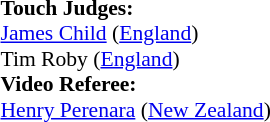<table width=100% style="font-size: 90%">
<tr>
<td><br><strong>Touch Judges:</strong>
<br><a href='#'>James Child</a> (<a href='#'>England</a>)
<br>Tim Roby (<a href='#'>England</a>)
<br><strong>Video Referee:</strong>
<br><a href='#'>Henry Perenara</a> (<a href='#'>New Zealand</a>)</td>
</tr>
</table>
